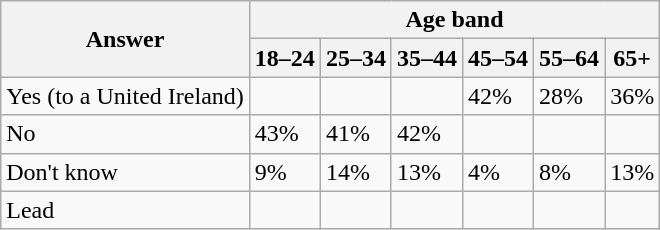<table class="wikitable">
<tr>
<th rowspan="2">Answer</th>
<th colspan="6">Age band</th>
</tr>
<tr>
<th>18–24</th>
<th>25–34</th>
<th>35–44</th>
<th>45–54</th>
<th>55–64</th>
<th>65+</th>
</tr>
<tr>
<td>Yes (to a United Ireland)</td>
<td></td>
<td></td>
<td></td>
<td>42%</td>
<td>28%</td>
<td>36%</td>
</tr>
<tr>
<td>No</td>
<td>43%</td>
<td>41%</td>
<td>42%</td>
<td></td>
<td></td>
<td></td>
</tr>
<tr>
<td>Don't know</td>
<td>9%</td>
<td>14%</td>
<td>13%</td>
<td>4%</td>
<td>8%</td>
<td>13%</td>
</tr>
<tr>
<td>Lead</td>
<td></td>
<td></td>
<td></td>
<td></td>
<td></td>
<td></td>
</tr>
</table>
